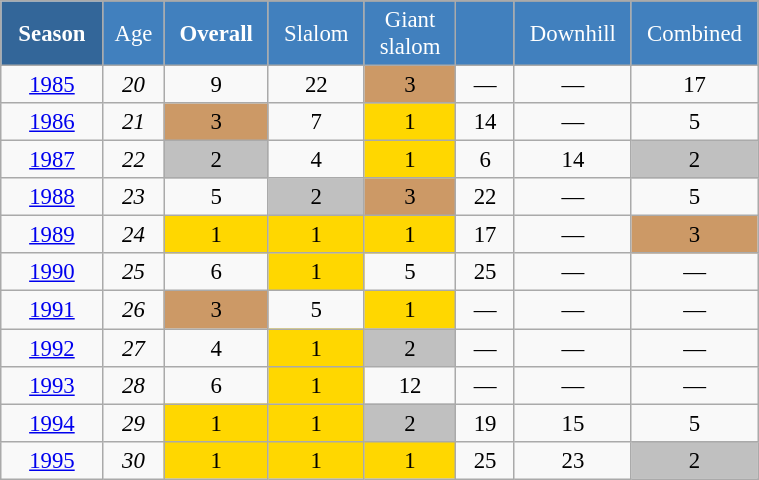<table class="wikitable"  style="font-size:95%; text-align:center; border:gray solid 1px; width:40%;">
<tr style="background:#369; color:white;">
<td rowspan="2" style="width:6%;"><strong>Season</strong></td>
</tr>
<tr style="background:#4180be; color:white;">
<td style="width:3%;">Age</td>
<td style="width:5%;"><strong>Overall</strong></td>
<td style="width:5%;">Slalom</td>
<td style="width:5%;">Giant<br>slalom</td>
<td style="width:5%;"></td>
<td style="width:5%;">Downhill</td>
<td style="width:5%;">Combined</td>
</tr>
<tr>
<td><a href='#'>1985</a></td>
<td><em>20</em></td>
<td>9</td>
<td>22</td>
<td bgcolor="cc9966">3</td>
<td>—</td>
<td>—</td>
<td>17</td>
</tr>
<tr>
<td><a href='#'>1986</a></td>
<td><em>21</em></td>
<td bgcolor="cc9966">3</td>
<td>7</td>
<td bgcolor="gold">1</td>
<td>14</td>
<td>—</td>
<td>5</td>
</tr>
<tr>
<td><a href='#'>1987</a></td>
<td><em>22</em></td>
<td bgcolor="silver">2</td>
<td>4</td>
<td bgcolor="gold">1</td>
<td>6</td>
<td>14</td>
<td bgcolor="silver">2</td>
</tr>
<tr>
<td><a href='#'>1988</a></td>
<td><em>23</em></td>
<td>5</td>
<td bgcolor="silver">2</td>
<td bgcolor="cc9966">3</td>
<td>22</td>
<td>—</td>
<td>5</td>
</tr>
<tr>
<td><a href='#'>1989</a></td>
<td><em>24</em></td>
<td bgcolor="gold">1</td>
<td bgcolor="gold">1</td>
<td bgcolor="gold">1</td>
<td>17</td>
<td>—</td>
<td bgcolor="cc9966">3</td>
</tr>
<tr>
<td><a href='#'>1990</a></td>
<td><em>25</em></td>
<td>6</td>
<td bgcolor="gold">1</td>
<td>5</td>
<td>25</td>
<td>—</td>
<td>—</td>
</tr>
<tr>
<td><a href='#'>1991</a></td>
<td><em>26</em></td>
<td bgcolor="cc9966">3</td>
<td>5</td>
<td bgcolor="gold">1</td>
<td>—</td>
<td>—</td>
<td>—</td>
</tr>
<tr>
<td><a href='#'>1992</a></td>
<td><em>27</em></td>
<td>4</td>
<td bgcolor="gold">1</td>
<td bgcolor="silver">2</td>
<td>—</td>
<td>—</td>
<td>—</td>
</tr>
<tr>
<td><a href='#'>1993</a></td>
<td><em>28</em></td>
<td>6</td>
<td bgcolor="gold">1</td>
<td>12</td>
<td>—</td>
<td>—</td>
<td>—</td>
</tr>
<tr>
<td><a href='#'>1994</a></td>
<td><em>29</em></td>
<td bgcolor="gold">1</td>
<td bgcolor="gold">1</td>
<td bgcolor="silver">2</td>
<td>19</td>
<td>15</td>
<td>5</td>
</tr>
<tr>
<td><a href='#'>1995</a></td>
<td><em>30</em></td>
<td bgcolor="gold">1</td>
<td bgcolor="gold">1</td>
<td bgcolor="gold">1</td>
<td>25</td>
<td>23</td>
<td bgcolor="silver">2</td>
</tr>
</table>
